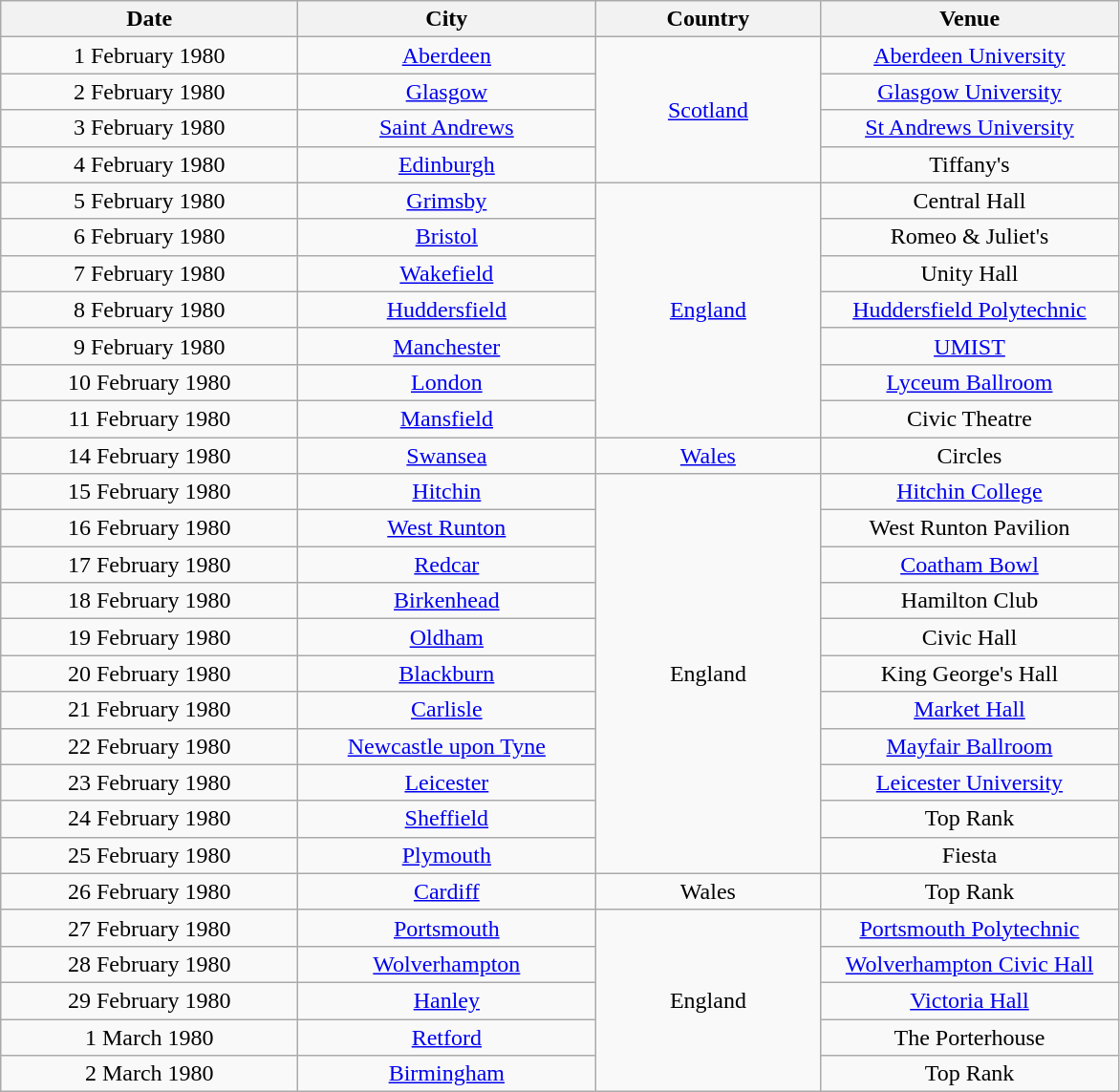<table class="wikitable" style="text-align:center;">
<tr>
<th width="200">Date</th>
<th width="200">City</th>
<th width="150">Country</th>
<th width="200">Venue</th>
</tr>
<tr>
<td>1 February 1980</td>
<td><a href='#'>Aberdeen</a></td>
<td rowspan="4"><a href='#'>Scotland</a></td>
<td><a href='#'>Aberdeen University</a></td>
</tr>
<tr>
<td>2 February 1980</td>
<td><a href='#'>Glasgow</a></td>
<td><a href='#'>Glasgow University</a></td>
</tr>
<tr>
<td>3 February 1980</td>
<td><a href='#'>Saint Andrews</a></td>
<td><a href='#'>St Andrews University</a></td>
</tr>
<tr>
<td>4 February 1980</td>
<td><a href='#'>Edinburgh</a></td>
<td>Tiffany's</td>
</tr>
<tr>
<td>5 February 1980</td>
<td><a href='#'>Grimsby</a></td>
<td rowspan="7"><a href='#'>England</a></td>
<td>Central Hall</td>
</tr>
<tr>
<td>6 February 1980</td>
<td><a href='#'>Bristol</a></td>
<td>Romeo & Juliet's</td>
</tr>
<tr>
<td>7 February 1980</td>
<td><a href='#'>Wakefield</a></td>
<td>Unity Hall</td>
</tr>
<tr>
<td>8 February 1980</td>
<td><a href='#'>Huddersfield</a></td>
<td><a href='#'>Huddersfield Polytechnic</a></td>
</tr>
<tr>
<td>9 February 1980</td>
<td><a href='#'>Manchester</a></td>
<td><a href='#'>UMIST</a></td>
</tr>
<tr>
<td>10 February 1980</td>
<td><a href='#'>London</a></td>
<td><a href='#'>Lyceum Ballroom</a></td>
</tr>
<tr>
<td>11 February 1980</td>
<td><a href='#'>Mansfield</a></td>
<td>Civic Theatre</td>
</tr>
<tr>
<td>14 February 1980</td>
<td><a href='#'>Swansea</a></td>
<td><a href='#'>Wales</a></td>
<td>Circles</td>
</tr>
<tr>
<td>15 February 1980</td>
<td><a href='#'>Hitchin</a></td>
<td rowspan="11">England</td>
<td><a href='#'>Hitchin College</a></td>
</tr>
<tr>
<td>16 February 1980</td>
<td><a href='#'>West Runton</a></td>
<td>West Runton Pavilion</td>
</tr>
<tr>
<td>17 February 1980</td>
<td><a href='#'>Redcar</a></td>
<td><a href='#'>Coatham Bowl</a></td>
</tr>
<tr>
<td>18 February 1980</td>
<td><a href='#'>Birkenhead</a></td>
<td>Hamilton Club</td>
</tr>
<tr>
<td>19 February 1980</td>
<td><a href='#'>Oldham</a></td>
<td>Civic Hall</td>
</tr>
<tr>
<td>20 February 1980</td>
<td><a href='#'>Blackburn</a></td>
<td>King George's Hall</td>
</tr>
<tr>
<td>21 February 1980</td>
<td><a href='#'>Carlisle</a></td>
<td><a href='#'>Market Hall</a></td>
</tr>
<tr>
<td>22 February 1980</td>
<td><a href='#'>Newcastle upon Tyne</a></td>
<td><a href='#'>Mayfair Ballroom</a></td>
</tr>
<tr>
<td>23 February 1980</td>
<td><a href='#'>Leicester</a></td>
<td><a href='#'>Leicester University</a></td>
</tr>
<tr>
<td>24 February 1980</td>
<td><a href='#'>Sheffield</a></td>
<td>Top Rank</td>
</tr>
<tr>
<td>25 February 1980</td>
<td><a href='#'>Plymouth</a></td>
<td>Fiesta</td>
</tr>
<tr>
<td>26 February 1980</td>
<td><a href='#'>Cardiff</a></td>
<td>Wales</td>
<td>Top Rank</td>
</tr>
<tr>
<td>27 February 1980</td>
<td><a href='#'>Portsmouth</a></td>
<td rowspan="5">England</td>
<td><a href='#'>Portsmouth Polytechnic</a></td>
</tr>
<tr>
<td>28 February 1980</td>
<td><a href='#'>Wolverhampton</a></td>
<td><a href='#'>Wolverhampton Civic Hall</a></td>
</tr>
<tr>
<td>29 February 1980</td>
<td><a href='#'>Hanley</a></td>
<td><a href='#'>Victoria Hall</a></td>
</tr>
<tr>
<td>1 March 1980</td>
<td><a href='#'>Retford</a></td>
<td>The Porterhouse</td>
</tr>
<tr>
<td>2 March 1980</td>
<td><a href='#'>Birmingham</a></td>
<td>Top Rank</td>
</tr>
</table>
